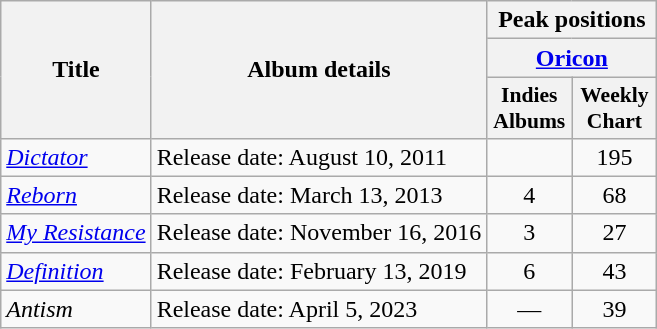<table class="wikitable plainrowheaders">
<tr>
<th scope="col" rowspan="3">Title</th>
<th scope="col" rowspan="3">Album details</th>
<th scope="col" colspan="2">Peak positions</th>
</tr>
<tr>
<th scope="col" colspan="2"><a href='#'>Oricon</a></th>
</tr>
<tr>
<th style="width:50px;font-size:90%;" scope="col">Indies Albums</th>
<th style="width:50px;font-size:90%;" scope="col">Weekly Chart</th>
</tr>
<tr>
<td><em><a href='#'>Dictator</a></em></td>
<td>Release date: August 10, 2011</td>
<td align=center></td>
<td align=center>195</td>
</tr>
<tr>
<td><em><a href='#'>Reborn</a></em></td>
<td>Release date: March 13, 2013</td>
<td align=center>4</td>
<td align=center>68</td>
</tr>
<tr>
<td><em><a href='#'>My Resistance</a></em></td>
<td>Release date: November 16, 2016</td>
<td align=center>3</td>
<td align=center>27</td>
</tr>
<tr>
<td><em><a href='#'>Definition</a></em></td>
<td>Release date: February 13, 2019</td>
<td align=center>6</td>
<td align=center>43</td>
</tr>
<tr>
<td><em>Antism</em></td>
<td>Release date: April 5, 2023</td>
<td align=center>—</td>
<td align=center>39</td>
</tr>
</table>
